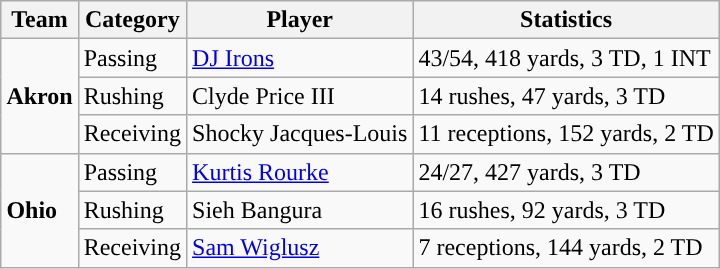<table class="wikitable" style="float: right;">
<tr>
<th>Team</th>
<th>Category</th>
<th>Player</th>
<th>Statistics</th>
</tr>
<tr>
<td rowspan=3><strong>Akron</strong></td>
<td>Passing</td>
<td><a href='#'>DJ Irons</a></td>
<td>43/54, 418 yards, 3 TD, 1 INT</td>
</tr>
<tr>
<td>Rushing</td>
<td>Clyde Price III</td>
<td>14 rushes, 47 yards, 3 TD</td>
</tr>
<tr>
<td>Receiving</td>
<td>Shocky Jacques-Louis</td>
<td>11 receptions, 152 yards, 2 TD</td>
</tr>
<tr>
<td rowspan=3><strong>Ohio</strong></td>
<td>Passing</td>
<td><a href='#'>Kurtis Rourke</a></td>
<td>24/27, 427 yards, 3 TD</td>
</tr>
<tr>
<td>Rushing</td>
<td>Sieh Bangura</td>
<td>16 rushes, 92 yards, 3 TD</td>
</tr>
<tr>
<td>Receiving</td>
<td><a href='#'>Sam Wiglusz</a></td>
<td>7 receptions, 144 yards, 2 TD</td>
</tr>
</table>
